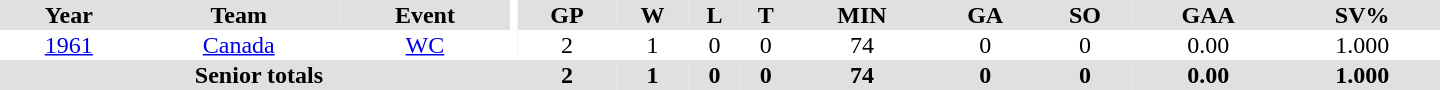<table border="0" cellpadding="1" cellspacing="0" ID="Table3" style="text-align:center; width:60em">
<tr ALIGN="center" bgcolor="#e0e0e0">
<th>Year</th>
<th>Team</th>
<th>Event</th>
<th rowspan="99" bgcolor="#ffffff"></th>
<th>GP</th>
<th>W</th>
<th>L</th>
<th>T</th>
<th>MIN</th>
<th>GA</th>
<th>SO</th>
<th>GAA</th>
<th>SV%</th>
</tr>
<tr>
<td><a href='#'>1961</a></td>
<td><a href='#'>Canada</a></td>
<td><a href='#'>WC</a></td>
<td>2</td>
<td>1</td>
<td>0</td>
<td>0</td>
<td>74</td>
<td>0</td>
<td>0</td>
<td>0.00</td>
<td>1.000</td>
</tr>
<tr bgcolor="#e0e0e0">
<th colspan=4>Senior totals</th>
<th>2</th>
<th>1</th>
<th>0</th>
<th>0</th>
<th>74</th>
<th>0</th>
<th>0</th>
<th>0.00</th>
<th>1.000</th>
</tr>
</table>
